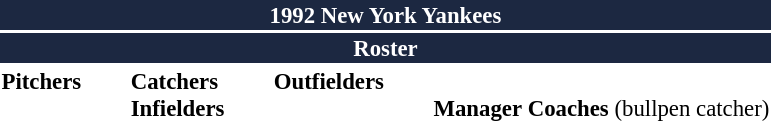<table class="toccolours" style="font-size: 95%;">
<tr>
<th colspan="10" style="background-color: #1c2841; color: white; text-align: center;">1992 New York Yankees</th>
</tr>
<tr>
<td colspan="10" style="background-color:#1c2841; color: white; text-align: center;"><strong>Roster</strong></td>
</tr>
<tr>
<td valign="top"><strong>Pitchers</strong><br>

















</td>
<td width="25px"></td>
<td valign="top"><strong>Catchers</strong><br>


<strong>Infielders</strong>









</td>
<td width="25px"></td>
<td valign="top"><strong>Outfielders</strong><br>






</td>
<td width="25px"></td>
<td valign="top"><br><strong>Manager</strong>

<strong>Coaches</strong>






 (bullpen catcher)</td>
</tr>
</table>
